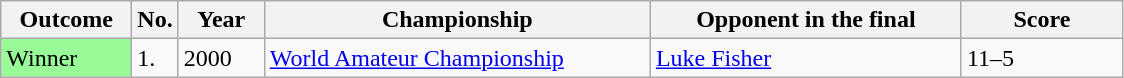<table class="wikitable sortable">
<tr>
<th width="80">Outcome</th>
<th width="20">No.</th>
<th width="50">Year</th>
<th width="250">Championship</th>
<th width="200">Opponent in the final</th>
<th width="100">Score</th>
</tr>
<tr>
<td style="background:#98FB98">Winner</td>
<td>1.</td>
<td>2000</td>
<td><a href='#'>World Amateur Championship</a></td>
<td> <a href='#'>Luke Fisher</a></td>
<td>11–5</td>
</tr>
</table>
